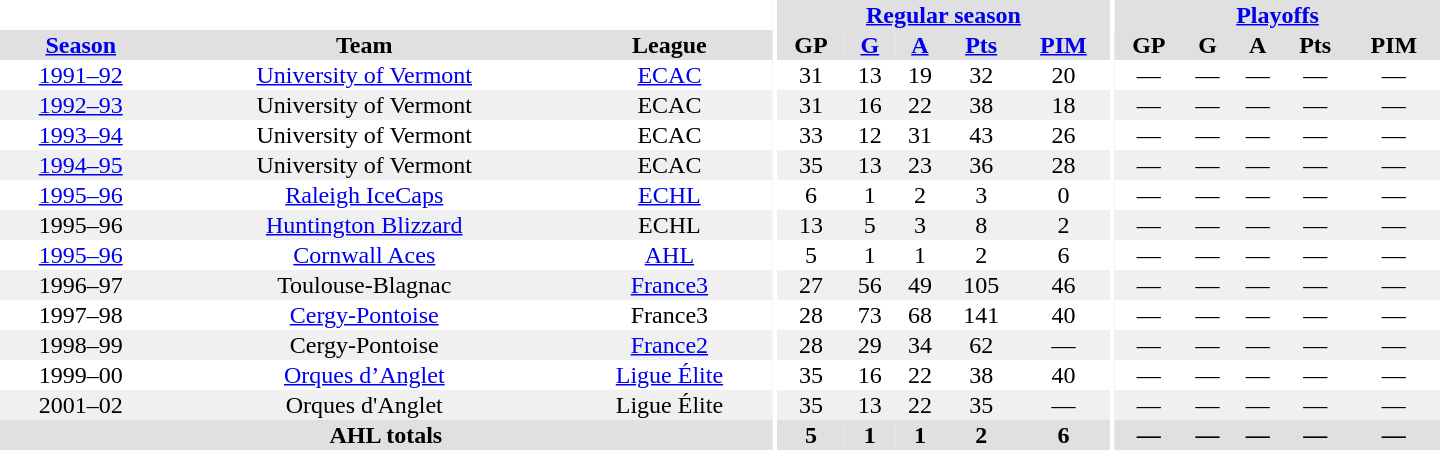<table border="0" cellpadding="1" cellspacing="0" style="text-align:center; width:60em;">
<tr bgcolor="#e0e0e0">
<th colspan="3" bgcolor="#ffffff"></th>
<th rowspan="99" bgcolor="#ffffff"></th>
<th colspan="5"><a href='#'>Regular season</a></th>
<th rowspan="99" bgcolor="#ffffff"></th>
<th colspan="5"><a href='#'>Playoffs</a></th>
</tr>
<tr bgcolor="#e0e0e0">
<th><a href='#'>Season</a></th>
<th>Team</th>
<th>League</th>
<th>GP</th>
<th><a href='#'>G</a></th>
<th><a href='#'>A</a></th>
<th><a href='#'>Pts</a></th>
<th><a href='#'>PIM</a></th>
<th>GP</th>
<th>G</th>
<th>A</th>
<th>Pts</th>
<th>PIM</th>
</tr>
<tr>
<td><a href='#'>1991–92</a></td>
<td><a href='#'>University of Vermont</a></td>
<td><a href='#'>ECAC</a></td>
<td>31</td>
<td>13</td>
<td>19</td>
<td>32</td>
<td>20</td>
<td>—</td>
<td>—</td>
<td>—</td>
<td>—</td>
<td>—</td>
</tr>
<tr bgcolor="#f0f0f0">
<td><a href='#'>1992–93</a></td>
<td>University of Vermont</td>
<td>ECAC</td>
<td>31</td>
<td>16</td>
<td>22</td>
<td>38</td>
<td>18</td>
<td>—</td>
<td>—</td>
<td>—</td>
<td>—</td>
<td>—</td>
</tr>
<tr>
<td><a href='#'>1993–94</a></td>
<td>University of Vermont</td>
<td>ECAC</td>
<td>33</td>
<td>12</td>
<td>31</td>
<td>43</td>
<td>26</td>
<td>—</td>
<td>—</td>
<td>—</td>
<td>—</td>
<td>—</td>
</tr>
<tr bgcolor="#f0f0f0">
<td><a href='#'>1994–95</a></td>
<td>University of Vermont</td>
<td>ECAC</td>
<td>35</td>
<td>13</td>
<td>23</td>
<td>36</td>
<td>28</td>
<td>—</td>
<td>—</td>
<td>—</td>
<td>—</td>
<td>—</td>
</tr>
<tr>
<td><a href='#'>1995–96</a></td>
<td><a href='#'>Raleigh IceCaps</a></td>
<td><a href='#'>ECHL</a></td>
<td>6</td>
<td>1</td>
<td>2</td>
<td>3</td>
<td>0</td>
<td>—</td>
<td>—</td>
<td>—</td>
<td>—</td>
<td>—</td>
</tr>
<tr bgcolor="#f0f0f0">
<td>1995–96</td>
<td><a href='#'>Huntington Blizzard</a></td>
<td>ECHL</td>
<td>13</td>
<td>5</td>
<td>3</td>
<td>8</td>
<td>2</td>
<td>—</td>
<td>—</td>
<td>—</td>
<td>—</td>
<td>—</td>
</tr>
<tr>
<td><a href='#'>1995–96</a></td>
<td><a href='#'>Cornwall Aces</a></td>
<td><a href='#'>AHL</a></td>
<td>5</td>
<td>1</td>
<td>1</td>
<td>2</td>
<td>6</td>
<td>—</td>
<td>—</td>
<td>—</td>
<td>—</td>
<td>—</td>
</tr>
<tr bgcolor="#f0f0f0">
<td>1996–97</td>
<td>Toulouse-Blagnac</td>
<td><a href='#'>France3</a></td>
<td>27</td>
<td>56</td>
<td>49</td>
<td>105</td>
<td>46</td>
<td>—</td>
<td>—</td>
<td>—</td>
<td>—</td>
<td>—</td>
</tr>
<tr>
<td>1997–98</td>
<td><a href='#'>Cergy-Pontoise</a></td>
<td>France3</td>
<td>28</td>
<td>73</td>
<td>68</td>
<td>141</td>
<td>40</td>
<td>—</td>
<td>—</td>
<td>—</td>
<td>—</td>
<td>—</td>
</tr>
<tr bgcolor="#f0f0f0">
<td>1998–99</td>
<td>Cergy-Pontoise</td>
<td><a href='#'>France2</a></td>
<td>28</td>
<td>29</td>
<td>34</td>
<td>62</td>
<td>—</td>
<td>—</td>
<td>—</td>
<td>—</td>
<td>—</td>
<td>—</td>
</tr>
<tr>
<td>1999–00</td>
<td><a href='#'>Orques d’Anglet</a></td>
<td><a href='#'>Ligue Élite</a></td>
<td>35</td>
<td>16</td>
<td>22</td>
<td>38</td>
<td>40</td>
<td>—</td>
<td>—</td>
<td>—</td>
<td>—</td>
<td>—</td>
</tr>
<tr bgcolor="#f0f0f0">
<td>2001–02</td>
<td>Orques d'Anglet</td>
<td>Ligue Élite</td>
<td>35</td>
<td>13</td>
<td>22</td>
<td>35</td>
<td>—</td>
<td>—</td>
<td>—</td>
<td>—</td>
<td>—</td>
<td>—</td>
</tr>
<tr bgcolor="#e0e0e0">
<th colspan="3">AHL totals</th>
<th>5</th>
<th>1</th>
<th>1</th>
<th>2</th>
<th>6</th>
<th>—</th>
<th>—</th>
<th>—</th>
<th>—</th>
<th>—</th>
</tr>
</table>
